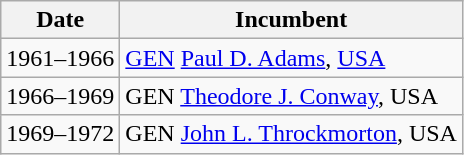<table class=wikitable>
<tr>
<th>Date</th>
<th>Incumbent</th>
</tr>
<tr>
<td>1961–1966</td>
<td><a href='#'>GEN</a> <a href='#'>Paul D. Adams</a>, <a href='#'>USA</a></td>
</tr>
<tr>
<td>1966–1969</td>
<td>GEN <a href='#'>Theodore J. Conway</a>, USA</td>
</tr>
<tr>
<td>1969–1972</td>
<td>GEN <a href='#'>John L. Throckmorton</a>, USA</td>
</tr>
</table>
